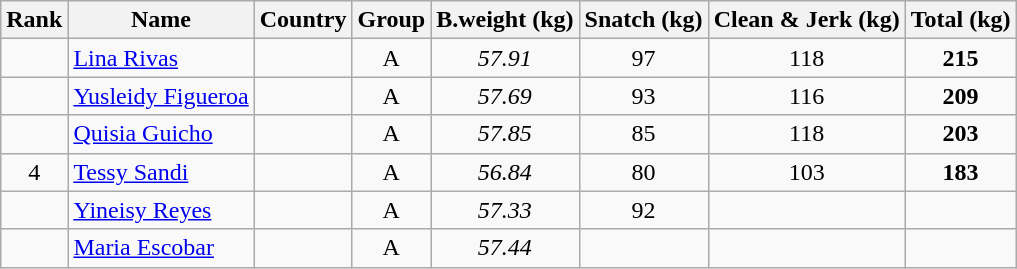<table class="wikitable sortable" style="text-align:center;">
<tr>
<th>Rank</th>
<th>Name</th>
<th>Country</th>
<th>Group</th>
<th>B.weight (kg)</th>
<th>Snatch (kg)</th>
<th>Clean & Jerk (kg)</th>
<th>Total (kg)</th>
</tr>
<tr>
<td></td>
<td align=left><a href='#'>Lina Rivas</a></td>
<td align=left></td>
<td>A</td>
<td><em>57.91</em></td>
<td>97</td>
<td>118</td>
<td><strong>215</strong></td>
</tr>
<tr>
<td></td>
<td align=left><a href='#'>Yusleidy Figueroa</a></td>
<td align=left></td>
<td>A</td>
<td><em>57.69</em></td>
<td>93</td>
<td>116</td>
<td><strong>209</strong></td>
</tr>
<tr>
<td></td>
<td align=left><a href='#'>Quisia Guicho</a></td>
<td align=left></td>
<td>A</td>
<td><em>57.85</em></td>
<td>85</td>
<td>118</td>
<td><strong>203</strong></td>
</tr>
<tr>
<td>4</td>
<td align=left><a href='#'>Tessy Sandi</a></td>
<td align=left></td>
<td>A</td>
<td><em>56.84</em></td>
<td>80</td>
<td>103</td>
<td><strong>183</strong></td>
</tr>
<tr>
<td></td>
<td align=left><a href='#'>Yineisy Reyes</a></td>
<td align=left></td>
<td>A</td>
<td><em>57.33</em></td>
<td>92</td>
<td></td>
<td><strong></strong></td>
</tr>
<tr>
<td></td>
<td align=left><a href='#'>Maria Escobar</a></td>
<td align=left></td>
<td>A</td>
<td><em>57.44</em></td>
<td></td>
<td></td>
<td><strong></strong></td>
</tr>
</table>
